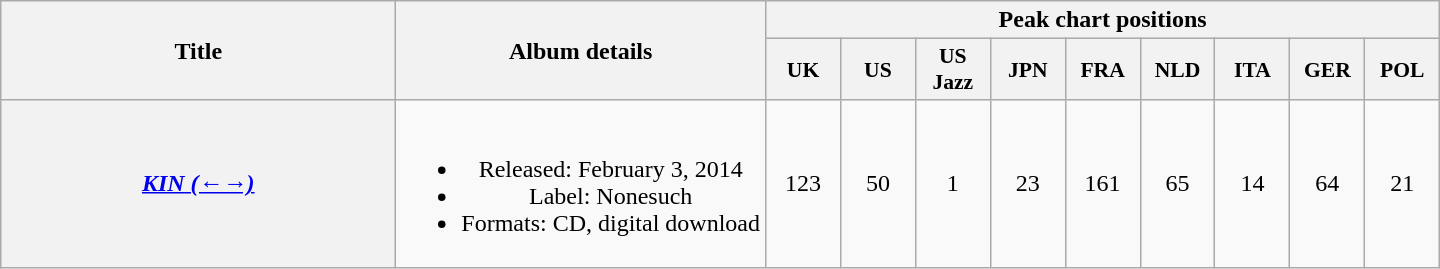<table class="wikitable plainrowheaders" style="text-align:center;">
<tr>
<th scope="col" rowspan="2" style="width:16em;">Title</th>
<th scope="col" rowspan="2">Album details</th>
<th scope="col" colspan="9">Peak chart positions</th>
</tr>
<tr>
<th scope="col" style="width:3em;font-size:90%;">UK<br></th>
<th scope="col" style="width:3em;font-size:90%;">US<br></th>
<th scope="col" style="width:3em;font-size:90%;">US<br>Jazz<br></th>
<th scope="col" style="width:3em;font-size:90%;">JPN<br></th>
<th scope="col" style="width:3em;font-size:90%;">FRA<br></th>
<th scope="col" style="width:3em;font-size:90%;">NLD<br></th>
<th scope="col" style="width:3em;font-size:90%;">ITA<br></th>
<th scope="col" style="width:3em;font-size:90%;">GER<br></th>
<th scope="col" style="width:3em;font-size:90%;">POL<br></th>
</tr>
<tr>
<th scope="row"><em><a href='#'>KIN (←→)</a></em></th>
<td><br><ul><li>Released: February 3, 2014</li><li>Label: Nonesuch</li><li>Formats: CD, digital download</li></ul></td>
<td>123</td>
<td>50</td>
<td>1</td>
<td>23</td>
<td>161</td>
<td>65</td>
<td>14</td>
<td>64</td>
<td>21</td>
</tr>
</table>
